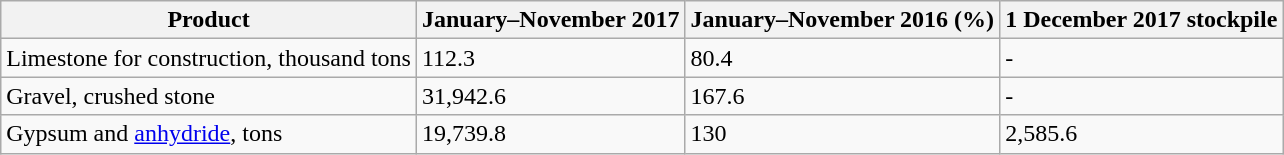<table class="wikitable">
<tr>
<th>Product</th>
<th>January–November 2017</th>
<th>January–November 2016 (%)</th>
<th>1 December 2017 stockpile</th>
</tr>
<tr>
<td>Limestone for construction, thousand tons</td>
<td>112.3</td>
<td>80.4</td>
<td>-</td>
</tr>
<tr>
<td>Gravel, crushed stone</td>
<td>31,942.6</td>
<td>167.6</td>
<td>-</td>
</tr>
<tr>
<td>Gypsum and <a href='#'>anhydride</a>, tons</td>
<td>19,739.8</td>
<td>130</td>
<td>2,585.6</td>
</tr>
</table>
